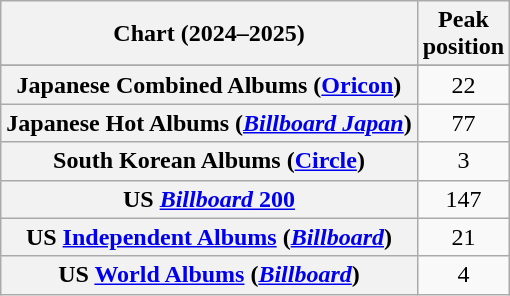<table class="wikitable sortable plainrowheaders" style="text-align:center">
<tr>
<th scope="col">Chart (2024–2025)</th>
<th scope="col">Peak<br>position</th>
</tr>
<tr>
</tr>
<tr>
<th scope="row">Japanese Combined Albums (<a href='#'>Oricon</a>)</th>
<td>22</td>
</tr>
<tr>
<th scope="row">Japanese Hot Albums (<em><a href='#'>Billboard Japan</a></em>)</th>
<td>77</td>
</tr>
<tr>
<th scope="row">South Korean Albums (<a href='#'>Circle</a>)</th>
<td>3</td>
</tr>
<tr>
<th scope="row">US <a href='#'><em>Billboard</em> 200</a></th>
<td>147</td>
</tr>
<tr>
<th scope="row">US <a href='#'>Independent Albums</a> (<em><a href='#'>Billboard</a></em>)</th>
<td>21</td>
</tr>
<tr>
<th scope="row">US <a href='#'>World Albums</a> (<em><a href='#'>Billboard</a></em>)</th>
<td>4</td>
</tr>
</table>
